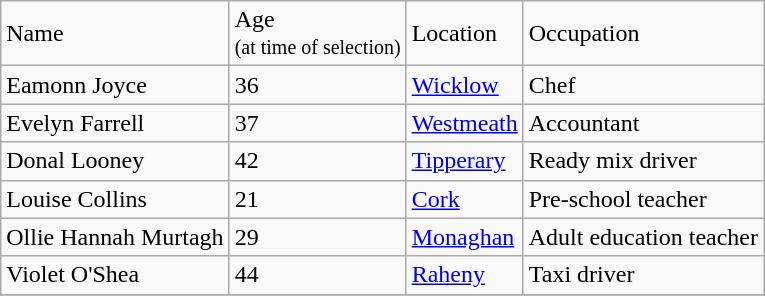<table class="wikitable">
<tr>
<td>Name</td>
<td>Age <br> <small>(at time of selection)</small></td>
<td>Location</td>
<td>Occupation</td>
</tr>
<tr>
<td>Eamonn Joyce</td>
<td>36</td>
<td><a href='#'>Wicklow</a></td>
<td>Chef</td>
</tr>
<tr>
<td>Evelyn Farrell</td>
<td>37</td>
<td><a href='#'>Westmeath</a></td>
<td>Accountant</td>
</tr>
<tr>
<td>Donal Looney</td>
<td>42</td>
<td><a href='#'>Tipperary</a></td>
<td>Ready mix driver</td>
</tr>
<tr>
<td>Louise Collins</td>
<td>21</td>
<td><a href='#'>Cork</a></td>
<td>Pre-school teacher</td>
</tr>
<tr>
<td>Ollie Hannah Murtagh</td>
<td>29</td>
<td><a href='#'>Monaghan</a></td>
<td>Adult education teacher</td>
</tr>
<tr>
<td>Violet O'Shea</td>
<td>44</td>
<td><a href='#'>Raheny</a></td>
<td>Taxi driver</td>
</tr>
<tr>
</tr>
</table>
